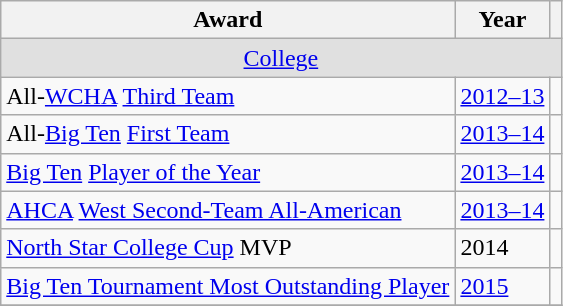<table class="wikitable">
<tr>
<th>Award</th>
<th>Year</th>
<th></th>
</tr>
<tr ALIGN="center" bgcolor="#e0e0e0">
<td colspan="3"><a href='#'>College</a></td>
</tr>
<tr>
<td>All-<a href='#'>WCHA</a> <a href='#'>Third Team</a></td>
<td><a href='#'>2012–13</a></td>
<td></td>
</tr>
<tr>
<td>All-<a href='#'>Big Ten</a> <a href='#'>First Team</a></td>
<td><a href='#'>2013–14</a></td>
<td></td>
</tr>
<tr>
<td><a href='#'>Big Ten</a> <a href='#'>Player of the Year</a></td>
<td><a href='#'>2013–14</a></td>
<td></td>
</tr>
<tr>
<td><a href='#'>AHCA</a> <a href='#'>West Second-Team All-American</a></td>
<td><a href='#'>2013–14</a></td>
<td></td>
</tr>
<tr>
<td><a href='#'>North Star College Cup</a> MVP</td>
<td>2014</td>
<td></td>
</tr>
<tr>
<td><a href='#'>Big Ten Tournament Most Outstanding Player</a></td>
<td><a href='#'>2015</a></td>
<td></td>
</tr>
<tr>
</tr>
</table>
